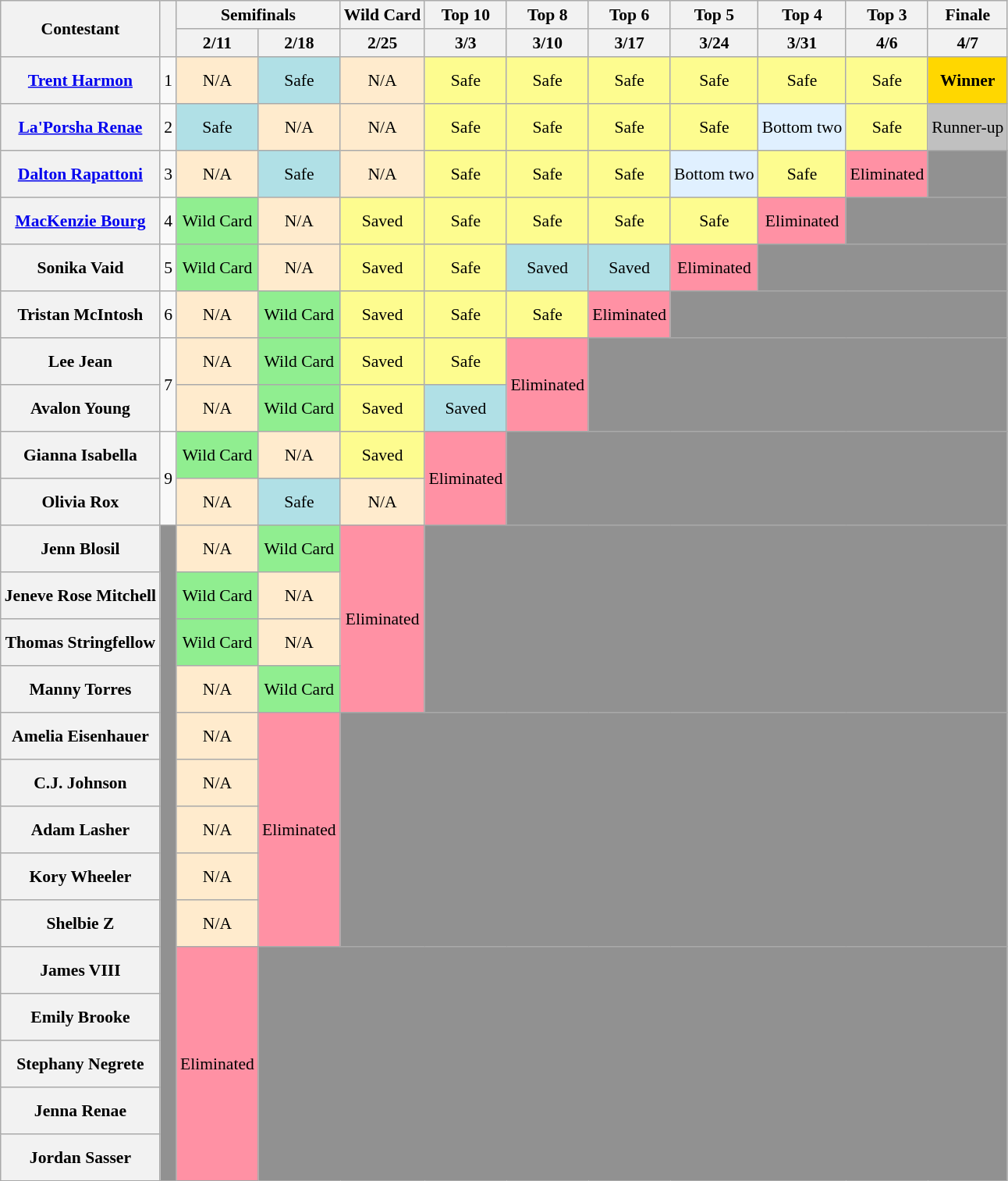<table class="wikitable" style="text-align:center; font-size:90%;">
<tr>
<th scope="col" rowspan="2">Contestant</th>
<th scope="col" rowspan="2"></th>
<th scope="col" colspan="2">Semifinals</th>
<th scope="col">Wild Card</th>
<th scope="col">Top 10</th>
<th scope="col">Top 8</th>
<th scope="col">Top 6</th>
<th scope="col">Top 5</th>
<th scope="col">Top 4</th>
<th scope="col">Top 3</th>
<th scope="col">Finale</th>
</tr>
<tr>
<th>2/11</th>
<th>2/18</th>
<th>2/25</th>
<th>3/3</th>
<th>3/10</th>
<th>3/17</th>
<th>3/24</th>
<th>3/31</th>
<th>4/6</th>
<th>4/7</th>
</tr>
<tr style="height:40px">
<th scope="row"><a href='#'>Trent Harmon</a></th>
<td>1</td>
<td style="background:#FFEBCD;">N/A</td>
<td style="background:#B0E0E6;">Safe</td>
<td style="background:#FFEBCD;">N/A</td>
<td style="background:#FDFC8F;">Safe</td>
<td style="background:#FDFC8F;">Safe</td>
<td style="background:#FDFC8F;">Safe</td>
<td style="background:#FDFC8F;">Safe</td>
<td style="background:#FDFC8F;">Safe</td>
<td style="background:#FDFC8F;">Safe</td>
<td style="background:gold"><strong>Winner</strong></td>
</tr>
<tr style="height:40px">
<th scope="row"><a href='#'>La'Porsha Renae</a></th>
<td>2</td>
<td style="background:#B0E0E6;">Safe</td>
<td style="background:#FFEBCD;">N/A</td>
<td style="background:#FFEBCD;">N/A</td>
<td style="background:#FDFC8F;">Safe</td>
<td style="background:#FDFC8F;">Safe</td>
<td style="background:#FDFC8F;">Safe</td>
<td style="background:#FDFC8F;">Safe</td>
<td style="background:#e0f0ff">Bottom two</td>
<td style="background:#FDFC8F;">Safe</td>
<td style="background:silver;">Runner-up</td>
</tr>
<tr style="height:40px">
<th scope="row"><a href='#'>Dalton Rapattoni</a></th>
<td>3</td>
<td style="background:#FFEBCD;">N/A</td>
<td style="background:#B0E0E6;">Safe</td>
<td style="background:#FFEBCD;">N/A</td>
<td style="background:#FDFC8F;">Safe</td>
<td style="background:#FDFC8F;">Safe</td>
<td style="background:#FDFC8F;">Safe</td>
<td style="background:#e0f0ff">Bottom two</td>
<td style="background:#FDFC8F;">Safe</td>
<td style="background:#FF91A4">Eliminated</td>
<td style="background:#919191"></td>
</tr>
<tr style="height:40px">
<th scope="row"><a href='#'>MacKenzie Bourg</a></th>
<td>4</td>
<td bgcolor="lightgreen">Wild Card</td>
<td style="background:#FFEBCD;">N/A</td>
<td style="background:#FDFC8F;">Saved</td>
<td style="background:#FDFC8F;">Safe</td>
<td style="background:#FDFC8F;">Safe</td>
<td style="background:#FDFC8F;">Safe</td>
<td style="background:#FDFC8F;">Safe</td>
<td style="background:#FF91A4">Eliminated</td>
<td colspan="2" style="background:#919191"></td>
</tr>
<tr style="height:40px">
<th scope="row">Sonika Vaid</th>
<td>5</td>
<td bgcolor="lightgreen">Wild Card</td>
<td style="background:#FFEBCD;">N/A</td>
<td style="background:#FDFC8F;">Saved</td>
<td style="background:#FDFC8F;">Safe</td>
<td style="background:#B0E0E6">Saved</td>
<td style="background:#B0E0E6">Saved</td>
<td style="background:#FF91A4">Eliminated</td>
<td colspan="3" style="background:#919191"></td>
</tr>
<tr style="height:40px">
<th scope="row">Tristan McIntosh</th>
<td>6</td>
<td style="background:#FFEBCD;">N/A</td>
<td bgcolor="lightgreen">Wild Card</td>
<td style="background:#FDFC8F;">Saved</td>
<td style="background:#FDFC8F;">Safe</td>
<td style="background:#FDFC8F;">Safe</td>
<td style="background:#FF91A4">Eliminated</td>
<td colspan="4" style="background:#919191"></td>
</tr>
<tr style="height:40px">
<th scope="row">Lee Jean</th>
<td rowspan="2">7</td>
<td style="background:#FFEBCD;">N/A</td>
<td bgcolor="lightgreen">Wild Card</td>
<td style="background:#FDFC8F;">Saved</td>
<td style="background:#FDFC8F;">Safe</td>
<td rowspan="2" style="background:#FF91A4">Eliminated</td>
<td colspan="5" rowspan="2" style="background:#919191"></td>
</tr>
<tr style="height:40px">
<th scope="row">Avalon Young</th>
<td style="background:#FFEBCD;">N/A</td>
<td bgcolor="lightgreen">Wild Card</td>
<td style="background:#FDFC8F;">Saved</td>
<td style="background:#B0E0E6">Saved</td>
</tr>
<tr style="height:40px">
<th scope="row">Gianna Isabella</th>
<td rowspan="2">9</td>
<td bgcolor="lightgreen">Wild Card</td>
<td style="background:#FFEBCD;">N/A</td>
<td style="background:#FDFC8F;">Saved</td>
<td rowspan="2" style="background:#FF91A4">Eliminated</td>
<td colspan="6" rowspan="2" style="background:#919191"></td>
</tr>
<tr style="height:40px">
<th scope="row">Olivia Rox</th>
<td style="background:#FFEBCD;">N/A</td>
<td style="background:#B0E0E6;">Safe</td>
<td style="background:#FFEBCD;">N/A</td>
</tr>
<tr style="height:40px">
<th scope="row">Jenn Blosil</th>
<td rowspan="14" bgcolor="919191"></td>
<td style="background:#FFEBCD;">N/A</td>
<td bgcolor="lightgreen">Wild Card</td>
<td rowspan="4" style="background:#FF91A4">Eliminated</td>
<td colspan="7" rowspan="4" style="background:#919191"></td>
</tr>
<tr style="height:40px">
<th scope="row">Jeneve Rose Mitchell</th>
<td bgcolor="lightgreen">Wild Card</td>
<td style="background:#FFEBCD;">N/A</td>
</tr>
<tr style="height:40px">
<th scope="row">Thomas Stringfellow</th>
<td bgcolor="lightgreen">Wild Card</td>
<td style="background:#FFEBCD;">N/A</td>
</tr>
<tr style="height:40px">
<th scope="row">Manny Torres</th>
<td style="background:#FFEBCD;">N/A</td>
<td bgcolor="lightgreen">Wild Card</td>
</tr>
<tr style="height:40px">
<th scope="row">Amelia Eisenhauer</th>
<td style="background:#FFEBCD;">N/A</td>
<td rowspan="5" style="background:#FF91A4">Eliminated</td>
<td colspan="8" rowspan="5" style="background:#919191"></td>
</tr>
<tr style="height:40px">
<th scope="row">C.J. Johnson</th>
<td style="background:#FFEBCD;">N/A</td>
</tr>
<tr style="height:40px">
<th scope="row">Adam Lasher</th>
<td style="background:#FFEBCD;">N/A</td>
</tr>
<tr style="height:40px">
<th scope="row">Kory Wheeler</th>
<td style="background:#FFEBCD;">N/A</td>
</tr>
<tr style="height:40px">
<th scope="row">Shelbie Z</th>
<td style="background:#FFEBCD;">N/A</td>
</tr>
<tr style="height:40px">
<th scope="row">James VIII</th>
<td rowspan="5" style="background:#FF91A4">Eliminated</td>
<td colspan="9" rowspan="5" style="background:#919191"></td>
</tr>
<tr style="height:40px">
<th scope="row">Emily Brooke</th>
</tr>
<tr style="height:40px">
<th scope="row">Stephany Negrete</th>
</tr>
<tr style="height:40px">
<th scope="row">Jenna Renae</th>
</tr>
<tr style="height:40px">
<th scope="row">Jordan Sasser</th>
</tr>
</table>
